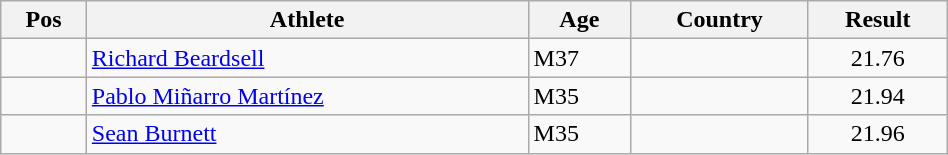<table class="wikitable"  style="text-align:center; width:50%;">
<tr>
<th>Pos</th>
<th>Athlete</th>
<th>Age</th>
<th>Country</th>
<th>Result</th>
</tr>
<tr>
<td align=center></td>
<td align=left><a href='#'>Richard Beardsell</a></td>
<td align=left>M37</td>
<td align=left></td>
<td>21.76</td>
</tr>
<tr>
<td align=center></td>
<td align=left><a href='#'>Pablo Miñarro Martínez</a></td>
<td align=left>M35</td>
<td align=left></td>
<td>21.94</td>
</tr>
<tr>
<td align=center></td>
<td align=left><a href='#'>Sean Burnett</a></td>
<td align=left>M35</td>
<td align=left></td>
<td>21.96</td>
</tr>
</table>
